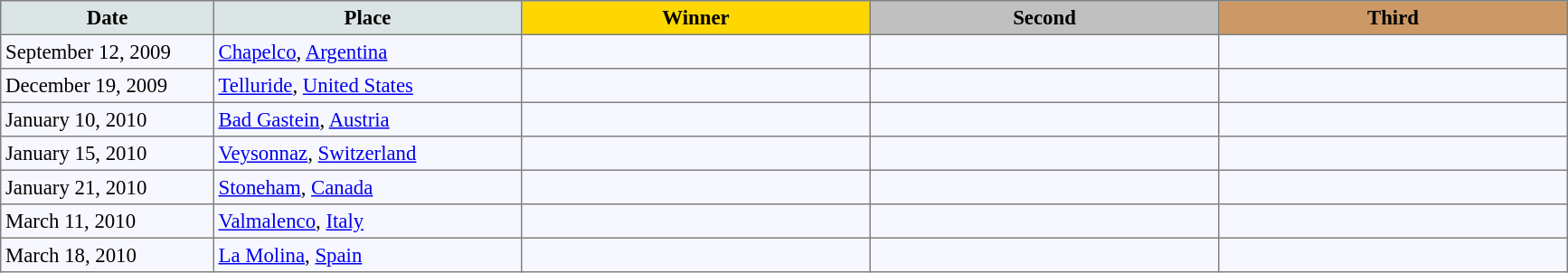<table bgcolor="#f7f8ff" cellpadding="3" cellspacing="0" border="1" style="font-size: 95%; border: gray solid 1px; border-collapse: collapse;">
<tr bgcolor="#CCCCCC">
<td align="center" bgcolor="#DCE5E5" width="150"><strong>Date</strong></td>
<td align="center" bgcolor="#DCE5E5" width="220"><strong>Place</strong></td>
<td align="center" bgcolor="gold" width="250"><strong>Winner</strong></td>
<td align="center" bgcolor="silver" width="250"><strong>Second</strong></td>
<td align="center" bgcolor="CC9966" width="250"><strong>Third</strong></td>
</tr>
<tr align="left">
<td>September 12, 2009</td>
<td> <a href='#'>Chapelco</a>, <a href='#'>Argentina</a></td>
<td></td>
<td></td>
<td></td>
</tr>
<tr align="left">
<td>December 19, 2009</td>
<td> <a href='#'>Telluride</a>, <a href='#'>United States</a></td>
<td></td>
<td></td>
<td></td>
</tr>
<tr align="left">
<td>January 10, 2010</td>
<td> <a href='#'>Bad Gastein</a>, <a href='#'>Austria</a></td>
<td></td>
<td></td>
<td></td>
</tr>
<tr align="left">
<td>January 15, 2010</td>
<td> <a href='#'>Veysonnaz</a>, <a href='#'>Switzerland</a></td>
<td></td>
<td></td>
<td></td>
</tr>
<tr align="left">
<td>January 21, 2010</td>
<td> <a href='#'>Stoneham</a>, <a href='#'>Canada</a></td>
<td></td>
<td></td>
<td></td>
</tr>
<tr align="left">
<td>March 11, 2010</td>
<td> <a href='#'>Valmalenco</a>, <a href='#'>Italy</a></td>
<td></td>
<td></td>
<td></td>
</tr>
<tr align="left">
<td>March 18, 2010</td>
<td> <a href='#'>La Molina</a>, <a href='#'>Spain</a></td>
<td></td>
<td></td>
<td></td>
</tr>
</table>
